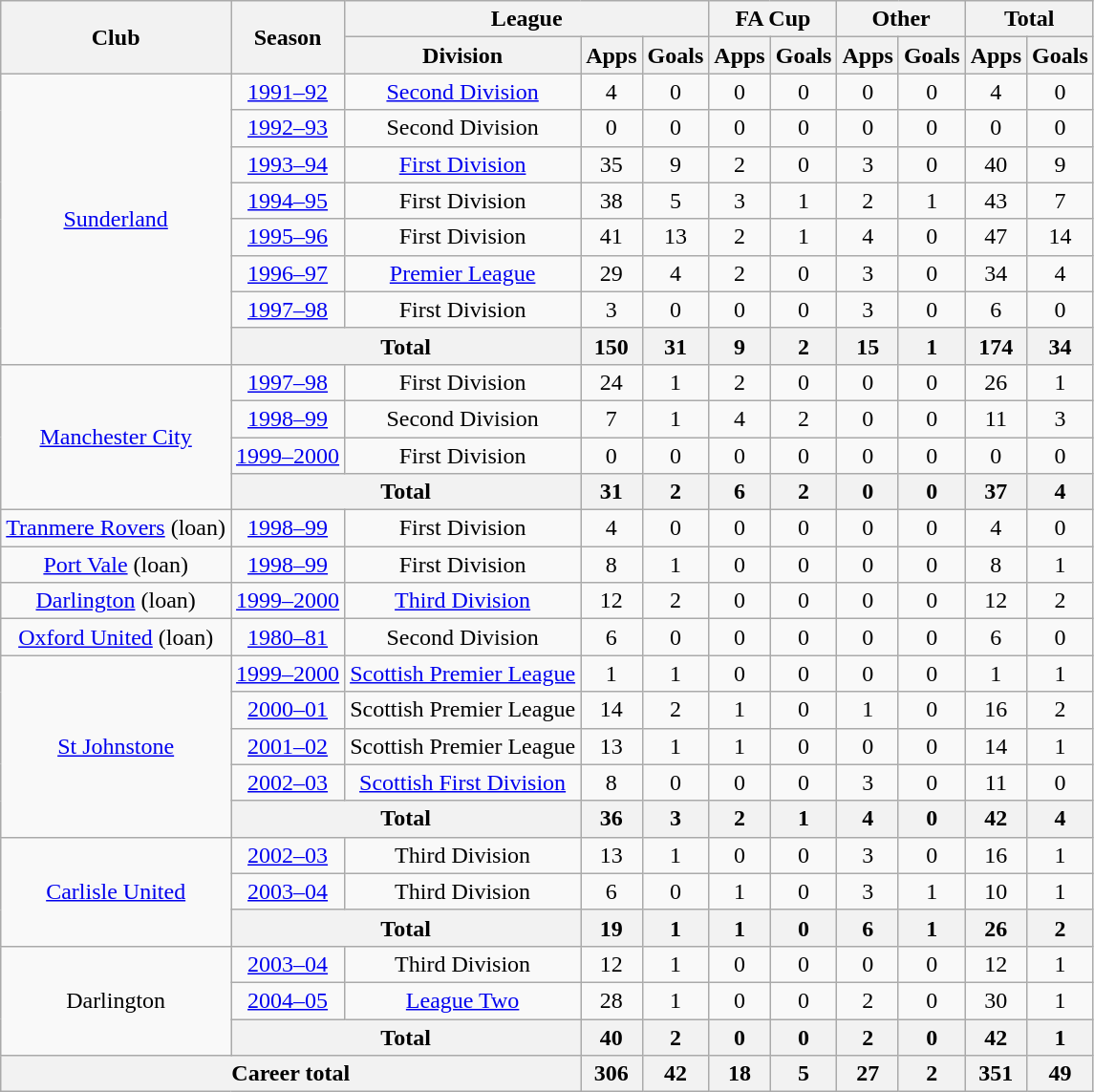<table class="wikitable" style="text-align: center;">
<tr>
<th rowspan="2">Club</th>
<th rowspan="2">Season</th>
<th colspan="3">League</th>
<th colspan="2">FA Cup</th>
<th colspan="2">Other</th>
<th colspan="2">Total</th>
</tr>
<tr>
<th>Division</th>
<th>Apps</th>
<th>Goals</th>
<th>Apps</th>
<th>Goals</th>
<th>Apps</th>
<th>Goals</th>
<th>Apps</th>
<th>Goals</th>
</tr>
<tr>
<td rowspan="8"><a href='#'>Sunderland</a></td>
<td><a href='#'>1991–92</a></td>
<td><a href='#'>Second Division</a></td>
<td>4</td>
<td>0</td>
<td>0</td>
<td>0</td>
<td>0</td>
<td>0</td>
<td>4</td>
<td>0</td>
</tr>
<tr>
<td><a href='#'>1992–93</a></td>
<td>Second Division</td>
<td>0</td>
<td>0</td>
<td>0</td>
<td>0</td>
<td>0</td>
<td>0</td>
<td>0</td>
<td>0</td>
</tr>
<tr>
<td><a href='#'>1993–94</a></td>
<td><a href='#'>First Division</a></td>
<td>35</td>
<td>9</td>
<td>2</td>
<td>0</td>
<td>3</td>
<td>0</td>
<td>40</td>
<td>9</td>
</tr>
<tr>
<td><a href='#'>1994–95</a></td>
<td>First Division</td>
<td>38</td>
<td>5</td>
<td>3</td>
<td>1</td>
<td>2</td>
<td>1</td>
<td>43</td>
<td>7</td>
</tr>
<tr>
<td><a href='#'>1995–96</a></td>
<td>First Division</td>
<td>41</td>
<td>13</td>
<td>2</td>
<td>1</td>
<td>4</td>
<td>0</td>
<td>47</td>
<td>14</td>
</tr>
<tr>
<td><a href='#'>1996–97</a></td>
<td><a href='#'>Premier League</a></td>
<td>29</td>
<td>4</td>
<td>2</td>
<td>0</td>
<td>3</td>
<td>0</td>
<td>34</td>
<td>4</td>
</tr>
<tr>
<td><a href='#'>1997–98</a></td>
<td>First Division</td>
<td>3</td>
<td>0</td>
<td>0</td>
<td>0</td>
<td>3</td>
<td>0</td>
<td>6</td>
<td>0</td>
</tr>
<tr>
<th colspan="2">Total</th>
<th>150</th>
<th>31</th>
<th>9</th>
<th>2</th>
<th>15</th>
<th>1</th>
<th>174</th>
<th>34</th>
</tr>
<tr>
<td rowspan="4"><a href='#'>Manchester City</a></td>
<td><a href='#'>1997–98</a></td>
<td>First Division</td>
<td>24</td>
<td>1</td>
<td>2</td>
<td>0</td>
<td>0</td>
<td>0</td>
<td>26</td>
<td>1</td>
</tr>
<tr>
<td><a href='#'>1998–99</a></td>
<td>Second Division</td>
<td>7</td>
<td>1</td>
<td>4</td>
<td>2</td>
<td>0</td>
<td>0</td>
<td>11</td>
<td>3</td>
</tr>
<tr>
<td><a href='#'>1999–2000</a></td>
<td>First Division</td>
<td>0</td>
<td>0</td>
<td>0</td>
<td>0</td>
<td>0</td>
<td>0</td>
<td>0</td>
<td>0</td>
</tr>
<tr>
<th colspan="2">Total</th>
<th>31</th>
<th>2</th>
<th>6</th>
<th>2</th>
<th>0</th>
<th>0</th>
<th>37</th>
<th>4</th>
</tr>
<tr>
<td><a href='#'>Tranmere Rovers</a> (loan)</td>
<td><a href='#'>1998–99</a></td>
<td>First Division</td>
<td>4</td>
<td>0</td>
<td>0</td>
<td>0</td>
<td>0</td>
<td>0</td>
<td>4</td>
<td>0</td>
</tr>
<tr>
<td><a href='#'>Port Vale</a> (loan)</td>
<td><a href='#'>1998–99</a></td>
<td>First Division</td>
<td>8</td>
<td>1</td>
<td>0</td>
<td>0</td>
<td>0</td>
<td>0</td>
<td>8</td>
<td>1</td>
</tr>
<tr>
<td><a href='#'>Darlington</a> (loan)</td>
<td><a href='#'>1999–2000</a></td>
<td><a href='#'>Third Division</a></td>
<td>12</td>
<td>2</td>
<td>0</td>
<td>0</td>
<td>0</td>
<td>0</td>
<td>12</td>
<td>2</td>
</tr>
<tr>
<td><a href='#'>Oxford United</a> (loan)</td>
<td><a href='#'>1980–81</a></td>
<td>Second Division</td>
<td>6</td>
<td>0</td>
<td>0</td>
<td>0</td>
<td>0</td>
<td>0</td>
<td>6</td>
<td>0</td>
</tr>
<tr>
<td rowspan="5"><a href='#'>St Johnstone</a></td>
<td><a href='#'>1999–2000</a></td>
<td><a href='#'>Scottish Premier League</a></td>
<td>1</td>
<td>1</td>
<td>0</td>
<td>0</td>
<td>0</td>
<td>0</td>
<td>1</td>
<td>1</td>
</tr>
<tr>
<td><a href='#'>2000–01</a></td>
<td>Scottish Premier League</td>
<td>14</td>
<td>2</td>
<td>1</td>
<td>0</td>
<td>1</td>
<td>0</td>
<td>16</td>
<td>2</td>
</tr>
<tr>
<td><a href='#'>2001–02</a></td>
<td>Scottish Premier League</td>
<td>13</td>
<td>1</td>
<td>1</td>
<td>0</td>
<td>0</td>
<td>0</td>
<td>14</td>
<td>1</td>
</tr>
<tr>
<td><a href='#'>2002–03</a></td>
<td><a href='#'>Scottish First Division</a></td>
<td>8</td>
<td>0</td>
<td>0</td>
<td>0</td>
<td>3</td>
<td>0</td>
<td>11</td>
<td>0</td>
</tr>
<tr>
<th colspan="2">Total</th>
<th>36</th>
<th>3</th>
<th>2</th>
<th>1</th>
<th>4</th>
<th>0</th>
<th>42</th>
<th>4</th>
</tr>
<tr>
<td rowspan="3"><a href='#'>Carlisle United</a></td>
<td><a href='#'>2002–03</a></td>
<td>Third Division</td>
<td>13</td>
<td>1</td>
<td>0</td>
<td>0</td>
<td>3</td>
<td>0</td>
<td>16</td>
<td>1</td>
</tr>
<tr>
<td><a href='#'>2003–04</a></td>
<td>Third Division</td>
<td>6</td>
<td>0</td>
<td>1</td>
<td>0</td>
<td>3</td>
<td>1</td>
<td>10</td>
<td>1</td>
</tr>
<tr>
<th colspan="2">Total</th>
<th>19</th>
<th>1</th>
<th>1</th>
<th>0</th>
<th>6</th>
<th>1</th>
<th>26</th>
<th>2</th>
</tr>
<tr>
<td rowspan="3">Darlington</td>
<td><a href='#'>2003–04</a></td>
<td>Third Division</td>
<td>12</td>
<td>1</td>
<td>0</td>
<td>0</td>
<td>0</td>
<td>0</td>
<td>12</td>
<td>1</td>
</tr>
<tr>
<td><a href='#'>2004–05</a></td>
<td><a href='#'>League Two</a></td>
<td>28</td>
<td>1</td>
<td>0</td>
<td>0</td>
<td>2</td>
<td>0</td>
<td>30</td>
<td>1</td>
</tr>
<tr>
<th colspan="2">Total</th>
<th>40</th>
<th>2</th>
<th>0</th>
<th>0</th>
<th>2</th>
<th>0</th>
<th>42</th>
<th>1</th>
</tr>
<tr>
<th colspan="3">Career total</th>
<th>306</th>
<th>42</th>
<th>18</th>
<th>5</th>
<th>27</th>
<th>2</th>
<th>351</th>
<th>49</th>
</tr>
</table>
